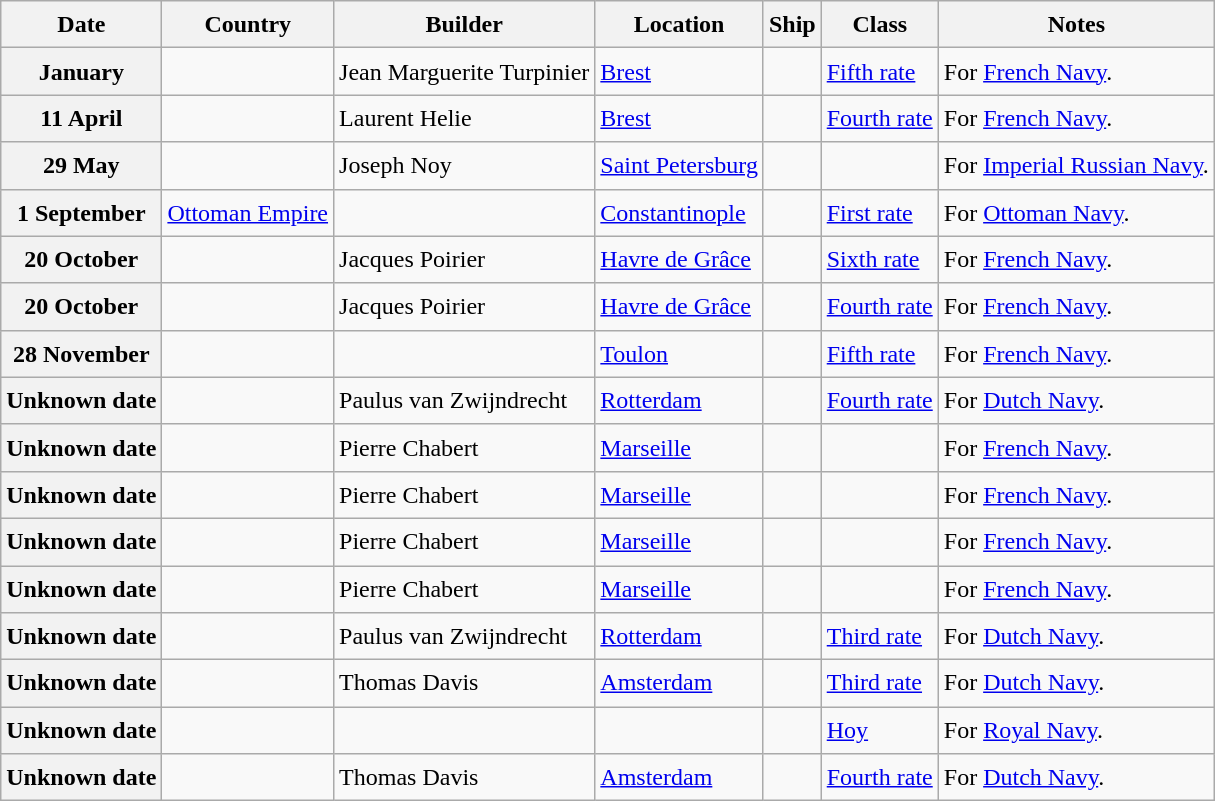<table class="wikitable sortable" style="font-size:1.00em; line-height:1.5em;">
<tr>
<th>Date</th>
<th>Country</th>
<th>Builder</th>
<th>Location</th>
<th>Ship</th>
<th>Class</th>
<th>Notes</th>
</tr>
<tr ---->
<th>January</th>
<td></td>
<td>Jean Marguerite Turpinier</td>
<td><a href='#'>Brest</a></td>
<td><strong></strong></td>
<td><a href='#'>Fifth rate</a></td>
<td>For <a href='#'>French Navy</a>.</td>
</tr>
<tr ---->
<th>11 April</th>
<td></td>
<td>Laurent Helie</td>
<td><a href='#'>Brest</a></td>
<td><strong></strong></td>
<td><a href='#'>Fourth rate</a></td>
<td>For <a href='#'>French Navy</a>.</td>
</tr>
<tr ---->
<th>29 May</th>
<td></td>
<td>Joseph Noy</td>
<td><a href='#'>Saint Petersburg</a></td>
<td><strong></strong></td>
<td></td>
<td>For <a href='#'>Imperial Russian Navy</a>.</td>
</tr>
<tr ---->
<th>1 September</th>
<td> <a href='#'>Ottoman Empire</a></td>
<td></td>
<td><a href='#'>Constantinople</a></td>
<td><strong></strong></td>
<td><a href='#'>First rate</a></td>
<td>For <a href='#'>Ottoman Navy</a>.</td>
</tr>
<tr ---->
<th>20 October</th>
<td></td>
<td>Jacques Poirier</td>
<td><a href='#'>Havre de Grâce</a></td>
<td><strong></strong></td>
<td><a href='#'>Sixth rate</a></td>
<td>For <a href='#'>French Navy</a>.</td>
</tr>
<tr ---->
<th>20 October</th>
<td></td>
<td>Jacques Poirier</td>
<td><a href='#'>Havre de Grâce</a></td>
<td><strong></strong></td>
<td><a href='#'>Fourth rate</a></td>
<td>For <a href='#'>French Navy</a>.</td>
</tr>
<tr ---->
<th>28 November</th>
<td></td>
<td></td>
<td><a href='#'>Toulon</a></td>
<td><strong></strong></td>
<td><a href='#'>Fifth rate</a></td>
<td>For <a href='#'>French Navy</a>.</td>
</tr>
<tr ---->
<th>Unknown date</th>
<td></td>
<td>Paulus van Zwijndrecht</td>
<td><a href='#'>Rotterdam</a></td>
<td><strong></strong></td>
<td><a href='#'>Fourth rate</a></td>
<td>For <a href='#'>Dutch Navy</a>.</td>
</tr>
<tr ---->
<th>Unknown date</th>
<td></td>
<td>Pierre Chabert</td>
<td><a href='#'>Marseille</a></td>
<td><strong></strong></td>
<td></td>
<td>For <a href='#'>French Navy</a>.</td>
</tr>
<tr ---->
<th>Unknown date</th>
<td></td>
<td>Pierre Chabert</td>
<td><a href='#'>Marseille</a></td>
<td><strong></strong></td>
<td></td>
<td>For <a href='#'>French Navy</a>.</td>
</tr>
<tr ---->
<th>Unknown date</th>
<td></td>
<td>Pierre Chabert</td>
<td><a href='#'>Marseille</a></td>
<td><strong></strong></td>
<td></td>
<td>For <a href='#'>French Navy</a>.</td>
</tr>
<tr ---->
<th>Unknown date</th>
<td></td>
<td>Pierre Chabert</td>
<td><a href='#'>Marseille</a></td>
<td><strong></strong></td>
<td></td>
<td>For <a href='#'>French Navy</a>.</td>
</tr>
<tr ---->
<th>Unknown date</th>
<td></td>
<td>Paulus van Zwijndrecht</td>
<td><a href='#'>Rotterdam</a></td>
<td><strong></strong></td>
<td><a href='#'>Third rate</a></td>
<td>For <a href='#'>Dutch Navy</a>.</td>
</tr>
<tr ---->
<th>Unknown date</th>
<td></td>
<td>Thomas Davis</td>
<td><a href='#'>Amsterdam</a></td>
<td><strong></strong></td>
<td><a href='#'>Third rate</a></td>
<td>For <a href='#'>Dutch Navy</a>.</td>
</tr>
<tr ---->
<th>Unknown date</th>
<td></td>
<td></td>
<td></td>
<td><strong></strong></td>
<td><a href='#'>Hoy</a></td>
<td>For <a href='#'>Royal Navy</a>.</td>
</tr>
<tr ---->
<th>Unknown date</th>
<td></td>
<td>Thomas Davis</td>
<td><a href='#'>Amsterdam</a></td>
<td><strong></strong></td>
<td><a href='#'>Fourth rate</a></td>
<td>For <a href='#'>Dutch Navy</a>.</td>
</tr>
</table>
